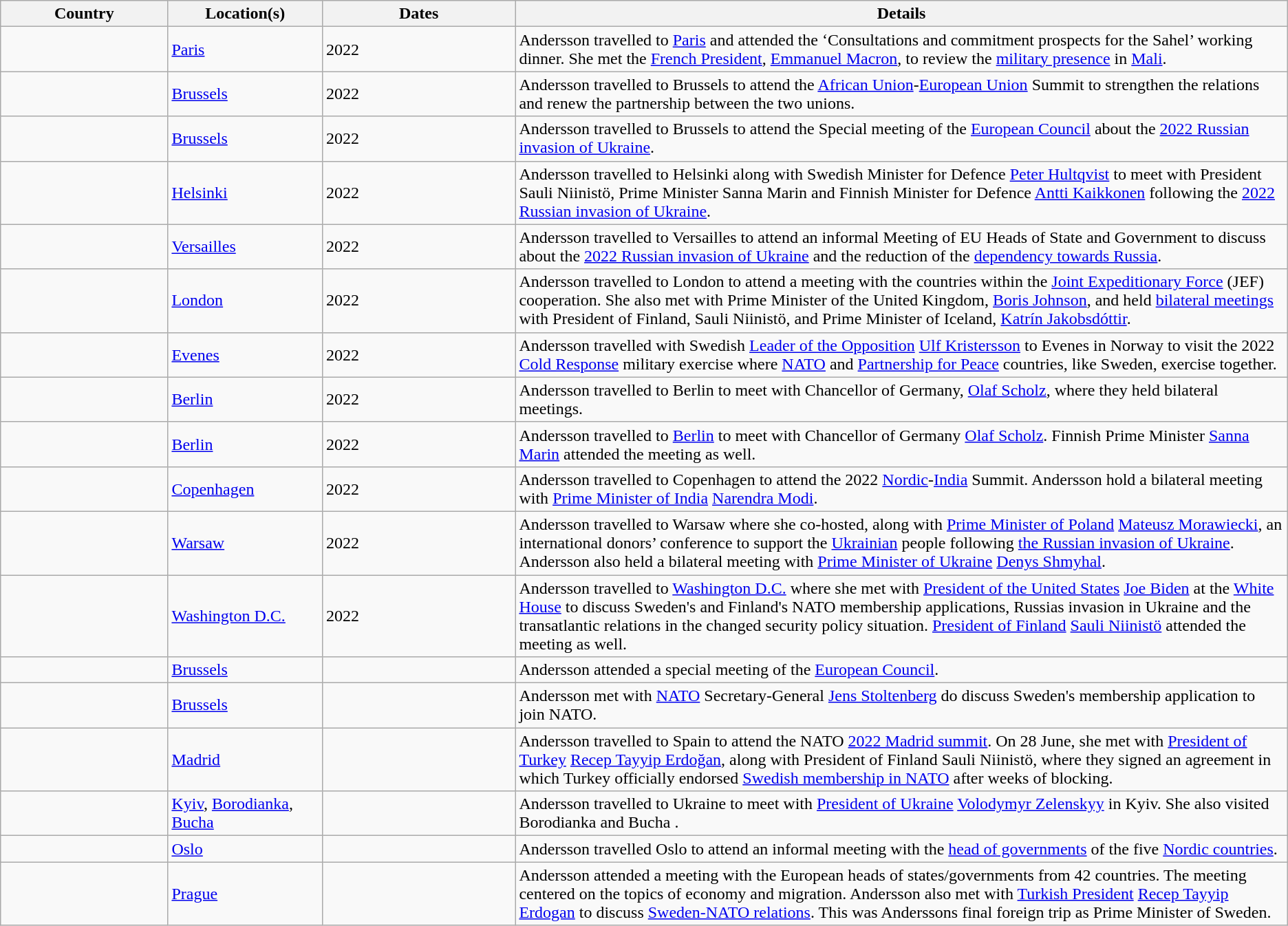<table class="wikitable sortable" border="1">
<tr>
<th style="width: 13%;">Country</th>
<th style="width: 12%;">Location(s)</th>
<th style="width: 15%;">Dates</th>
<th style="width: 60%;" class="unsortable">Details</th>
</tr>
<tr>
<td></td>
<td><a href='#'>Paris</a></td>
<td> 2022</td>
<td>Andersson travelled to <a href='#'>Paris</a> and attended the ‘Consultations and commitment prospects for the Sahel’ working dinner. She met the <a href='#'>French President</a>, <a href='#'>Emmanuel Macron</a>, to review the <a href='#'>military presence</a> in <a href='#'>Mali</a>.</td>
</tr>
<tr>
<td></td>
<td><a href='#'>Brussels</a></td>
<td> 2022</td>
<td>Andersson travelled to Brussels to attend the <a href='#'>African Union</a>-<a href='#'>European Union</a> Summit to strengthen the relations and renew the partnership between the two unions.</td>
</tr>
<tr>
<td></td>
<td><a href='#'>Brussels</a></td>
<td> 2022</td>
<td>Andersson travelled to Brussels to attend the Special meeting of the <a href='#'>European Council</a> about the <a href='#'>2022 Russian invasion of Ukraine</a>.</td>
</tr>
<tr>
<td></td>
<td><a href='#'>Helsinki</a></td>
<td> 2022</td>
<td>Andersson travelled to Helsinki along with Swedish Minister for Defence <a href='#'>Peter Hultqvist</a> to meet with President Sauli Niinistö, Prime Minister Sanna Marin and Finnish Minister for Defence <a href='#'>Antti Kaikkonen</a> following the <a href='#'>2022 Russian invasion of Ukraine</a>.</td>
</tr>
<tr>
<td></td>
<td><a href='#'>Versailles</a></td>
<td> 2022</td>
<td>Andersson travelled to Versailles to attend an informal Meeting of EU Heads of State and Government to discuss about the <a href='#'>2022 Russian invasion of Ukraine</a> and the reduction of the <a href='#'>dependency towards Russia</a>.</td>
</tr>
<tr>
<td></td>
<td><a href='#'>London</a></td>
<td> 2022</td>
<td>Andersson travelled to London to attend a meeting with the countries within the <a href='#'>Joint Expeditionary Force</a> (JEF) cooperation. She also met with Prime Minister of the United Kingdom, <a href='#'>Boris Johnson</a>, and held <a href='#'>bilateral meetings</a> with President of Finland, Sauli Niinistö, and Prime Minister of Iceland, <a href='#'>Katrín Jakobsdóttir</a>.</td>
</tr>
<tr>
<td></td>
<td><a href='#'>Evenes</a></td>
<td> 2022</td>
<td>Andersson travelled with Swedish <a href='#'>Leader of the Opposition</a> <a href='#'>Ulf Kristersson</a> to Evenes in Norway to visit the 2022 <a href='#'>Cold Response</a> military exercise where <a href='#'>NATO</a> and <a href='#'>Partnership for Peace</a> countries, like Sweden, exercise together.</td>
</tr>
<tr>
<td></td>
<td><a href='#'>Berlin</a></td>
<td> 2022</td>
<td>Andersson travelled to Berlin to meet with Chancellor of Germany, <a href='#'>Olaf Scholz</a>, where they held bilateral meetings.</td>
</tr>
<tr>
<td></td>
<td><a href='#'>Berlin</a></td>
<td> 2022</td>
<td>Andersson travelled to <a href='#'>Berlin</a> to meet with Chancellor of Germany <a href='#'>Olaf Scholz</a>. Finnish Prime Minister <a href='#'>Sanna Marin</a> attended the meeting as well.</td>
</tr>
<tr>
<td></td>
<td><a href='#'>Copenhagen</a></td>
<td> 2022</td>
<td>Andersson travelled to Copenhagen to attend the 2022 <a href='#'>Nordic</a>-<a href='#'>India</a> Summit. Andersson hold a bilateral meeting with <a href='#'>Prime Minister of India</a> <a href='#'>Narendra Modi</a>.</td>
</tr>
<tr>
<td></td>
<td><a href='#'>Warsaw</a></td>
<td> 2022</td>
<td>Andersson travelled to Warsaw where she co-hosted, along with <a href='#'>Prime Minister of Poland</a> <a href='#'>Mateusz Morawiecki</a>, an international donors’ conference to support the <a href='#'>Ukrainian</a> people following <a href='#'>the Russian invasion of Ukraine</a>. Andersson also held a bilateral meeting with <a href='#'>Prime Minister of Ukraine</a> <a href='#'>Denys Shmyhal</a>.</td>
</tr>
<tr>
<td></td>
<td><a href='#'>Washington D.C.</a></td>
<td> 2022</td>
<td>Andersson travelled to <a href='#'>Washington D.C.</a> where she met with <a href='#'>President of the United States</a> <a href='#'>Joe Biden</a> at the <a href='#'>White House</a> to discuss Sweden's and Finland's NATO membership applications, Russias invasion in Ukraine and the transatlantic relations in the changed security policy situation. <a href='#'>President of Finland</a> <a href='#'>Sauli Niinistö</a> attended the meeting as well.</td>
</tr>
<tr>
<td></td>
<td><a href='#'>Brussels</a></td>
<td></td>
<td>Andersson attended a special meeting of the <a href='#'>European Council</a>.</td>
</tr>
<tr>
<td></td>
<td><a href='#'>Brussels</a></td>
<td></td>
<td>Andersson met with <a href='#'>NATO</a> Secretary-General <a href='#'>Jens Stoltenberg</a> do discuss Sweden's membership application to join NATO.</td>
</tr>
<tr>
<td></td>
<td><a href='#'>Madrid</a></td>
<td></td>
<td>Andersson travelled to Spain to attend the NATO <a href='#'>2022 Madrid summit</a>. On 28 June, she met with <a href='#'>President of Turkey</a> <a href='#'>Recep Tayyip Erdoğan</a>, along with President of Finland Sauli Niinistö, where they signed an agreement in which Turkey officially endorsed <a href='#'>Swedish membership in NATO</a> after weeks of blocking.</td>
</tr>
<tr>
<td></td>
<td><a href='#'>Kyiv</a>, <a href='#'>Borodianka</a>, <a href='#'>Bucha</a></td>
<td></td>
<td>Andersson travelled to Ukraine to meet with <a href='#'>President of Ukraine</a> <a href='#'>Volodymyr Zelenskyy</a> in Kyiv. She also visited Borodianka and Bucha .</td>
</tr>
<tr>
<td></td>
<td><a href='#'>Oslo</a></td>
<td></td>
<td>Andersson travelled Oslo to attend an informal meeting with the <a href='#'>head of governments</a> of the five <a href='#'>Nordic countries</a>.</td>
</tr>
<tr>
<td></td>
<td><a href='#'>Prague</a></td>
<td></td>
<td>Andersson attended a meeting with the European heads of states/governments from 42 countries. The meeting centered on the topics of economy and migration. Andersson also met with <a href='#'>Turkish President</a> <a href='#'>Recep Tayyip Erdogan</a> to discuss <a href='#'>Sweden-NATO relations</a>. This was Anderssons final foreign trip as Prime Minister of Sweden.</td>
</tr>
</table>
